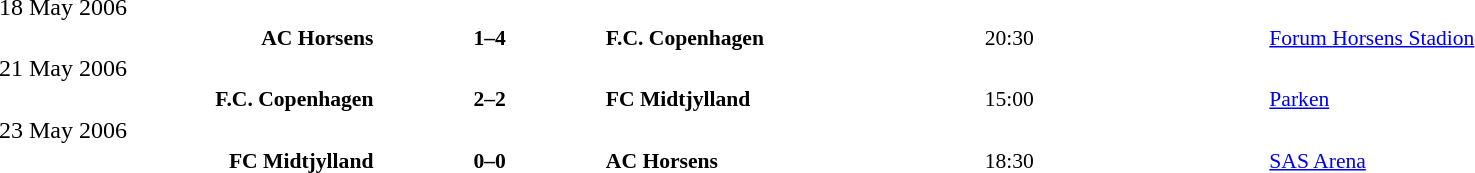<table cellspacing="1" style="width:100%;">
<tr>
<th width=20%></th>
<th width=12%></th>
<th width=20%></th>
<th></th>
<th width=33%></th>
</tr>
<tr>
<td>18 May 2006</td>
</tr>
<tr style=font-size:90%>
<td align=right><strong>AC Horsens</strong></td>
<td align=center><strong>1–4</strong></td>
<td><strong>F.C. Copenhagen</strong></td>
<td>20:30</td>
<td><a href='#'>Forum Horsens Stadion</a></td>
</tr>
<tr>
<td>21 May 2006</td>
</tr>
<tr style=font-size:90%>
<td align=right><strong>F.C. Copenhagen</strong></td>
<td align=center><strong>2–2</strong></td>
<td><strong>FC Midtjylland</strong></td>
<td>15:00</td>
<td><a href='#'>Parken</a></td>
</tr>
<tr>
<td>23 May 2006</td>
</tr>
<tr style=font-size:90%>
<td align=right><strong>FC Midtjylland</strong></td>
<td align=center><strong>0–0</strong></td>
<td><strong>AC Horsens</strong></td>
<td>18:30</td>
<td><a href='#'>SAS Arena</a></td>
</tr>
</table>
